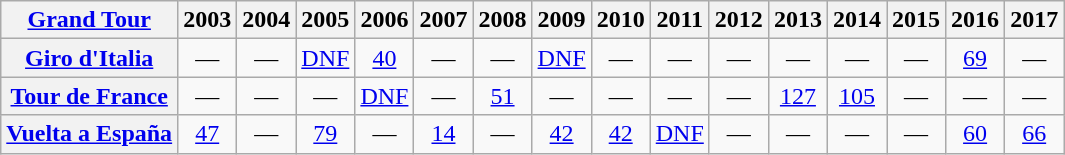<table class="wikitable plainrowheaders">
<tr>
<th scope="col"><a href='#'>Grand Tour</a></th>
<th scope="col">2003</th>
<th scope="col">2004</th>
<th scope="col">2005</th>
<th scope="col">2006</th>
<th scope="col">2007</th>
<th scope="col">2008</th>
<th scope="col">2009</th>
<th scope="col">2010</th>
<th scope="col">2011</th>
<th scope="col">2012</th>
<th scope="col">2013</th>
<th scope="col">2014</th>
<th scope="col">2015</th>
<th scope="col">2016</th>
<th scope="col">2017</th>
</tr>
<tr style="text-align:center;">
<th scope="row"> <a href='#'>Giro d'Italia</a></th>
<td>—</td>
<td>—</td>
<td><a href='#'>DNF</a></td>
<td><a href='#'>40</a></td>
<td>—</td>
<td>—</td>
<td><a href='#'>DNF</a></td>
<td>—</td>
<td>—</td>
<td>—</td>
<td>—</td>
<td>—</td>
<td>—</td>
<td><a href='#'>69</a></td>
<td>—</td>
</tr>
<tr style="text-align:center;">
<th scope="row"> <a href='#'>Tour de France</a></th>
<td>—</td>
<td>—</td>
<td>—</td>
<td><a href='#'>DNF</a></td>
<td>—</td>
<td><a href='#'>51</a></td>
<td>—</td>
<td>—</td>
<td>—</td>
<td>—</td>
<td><a href='#'>127</a></td>
<td><a href='#'>105</a></td>
<td>—</td>
<td>—</td>
<td>—</td>
</tr>
<tr style="text-align:center;">
<th scope="row"> <a href='#'>Vuelta a España</a></th>
<td><a href='#'>47</a></td>
<td>—</td>
<td><a href='#'>79</a></td>
<td>—</td>
<td><a href='#'>14</a></td>
<td>—</td>
<td><a href='#'>42</a></td>
<td><a href='#'>42</a></td>
<td><a href='#'>DNF</a></td>
<td>—</td>
<td>—</td>
<td>—</td>
<td>—</td>
<td><a href='#'>60</a></td>
<td><a href='#'>66</a></td>
</tr>
</table>
